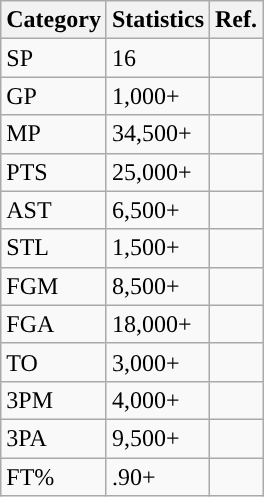<table class="wikitable">
<tr>
<th>Category</th>
<th>Statistics</th>
<th>Ref.</th>
</tr>
<tr>
<td>SP</td>
<td>16</td>
<td></td>
</tr>
<tr>
<td>GP</td>
<td>1,000+</td>
<td></td>
</tr>
<tr>
<td>MP</td>
<td>34,500+</td>
<td></td>
</tr>
<tr>
<td>PTS</td>
<td>25,000+</td>
<td></td>
</tr>
<tr>
<td>AST</td>
<td>6,500+</td>
<td></td>
</tr>
<tr>
<td>STL</td>
<td>1,500+</td>
<td></td>
</tr>
<tr>
<td>FGM</td>
<td>8,500+</td>
<td></td>
</tr>
<tr>
<td>FGA</td>
<td>18,000+</td>
<td></td>
</tr>
<tr>
<td>TO</td>
<td>3,000+</td>
<td></td>
</tr>
<tr>
<td>3PM</td>
<td>4,000+</td>
<td></td>
</tr>
<tr>
<td>3PA</td>
<td>9,500+</td>
<td></td>
</tr>
<tr>
<td>FT%</td>
<td>.90+</td>
<td></td>
</tr>
</table>
